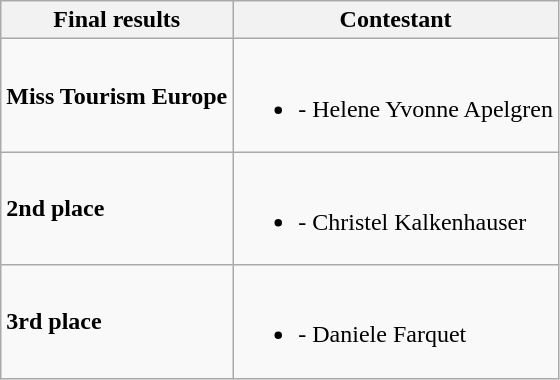<table class="wikitable">
<tr>
<th>Final results</th>
<th>Contestant</th>
</tr>
<tr>
<td><strong>Miss Tourism Europe</strong></td>
<td><br><ul><li><strong></strong> - Helene Yvonne Apelgren</li></ul></td>
</tr>
<tr>
<td><strong>2nd place</strong></td>
<td><br><ul><li><strong></strong> - Christel Kalkenhauser</li></ul></td>
</tr>
<tr>
<td><strong>3rd place</strong></td>
<td><br><ul><li><strong></strong> - Daniele Farquet</li></ul></td>
</tr>
</table>
